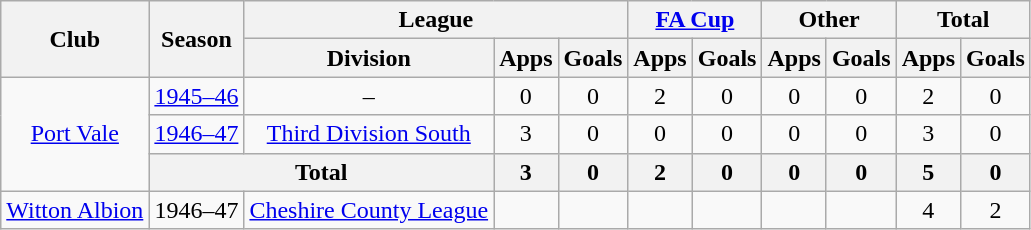<table class="wikitable" style="text-align:center">
<tr>
<th rowspan="2">Club</th>
<th rowspan="2">Season</th>
<th colspan="3">League</th>
<th colspan="2"><a href='#'>FA Cup</a></th>
<th colspan="2">Other</th>
<th colspan="2">Total</th>
</tr>
<tr>
<th>Division</th>
<th>Apps</th>
<th>Goals</th>
<th>Apps</th>
<th>Goals</th>
<th>Apps</th>
<th>Goals</th>
<th>Apps</th>
<th>Goals</th>
</tr>
<tr>
<td rowspan="3"><a href='#'>Port Vale</a></td>
<td><a href='#'>1945–46</a></td>
<td>–</td>
<td>0</td>
<td>0</td>
<td>2</td>
<td>0</td>
<td>0</td>
<td>0</td>
<td>2</td>
<td>0</td>
</tr>
<tr>
<td><a href='#'>1946–47</a></td>
<td><a href='#'>Third Division South</a></td>
<td>3</td>
<td>0</td>
<td>0</td>
<td>0</td>
<td>0</td>
<td>0</td>
<td>3</td>
<td>0</td>
</tr>
<tr>
<th colspan="2">Total</th>
<th>3</th>
<th>0</th>
<th>2</th>
<th>0</th>
<th>0</th>
<th>0</th>
<th>5</th>
<th>0</th>
</tr>
<tr>
<td><a href='#'>Witton Albion</a></td>
<td>1946–47</td>
<td><a href='#'>Cheshire County League</a></td>
<td></td>
<td></td>
<td></td>
<td></td>
<td></td>
<td></td>
<td>4</td>
<td>2</td>
</tr>
</table>
